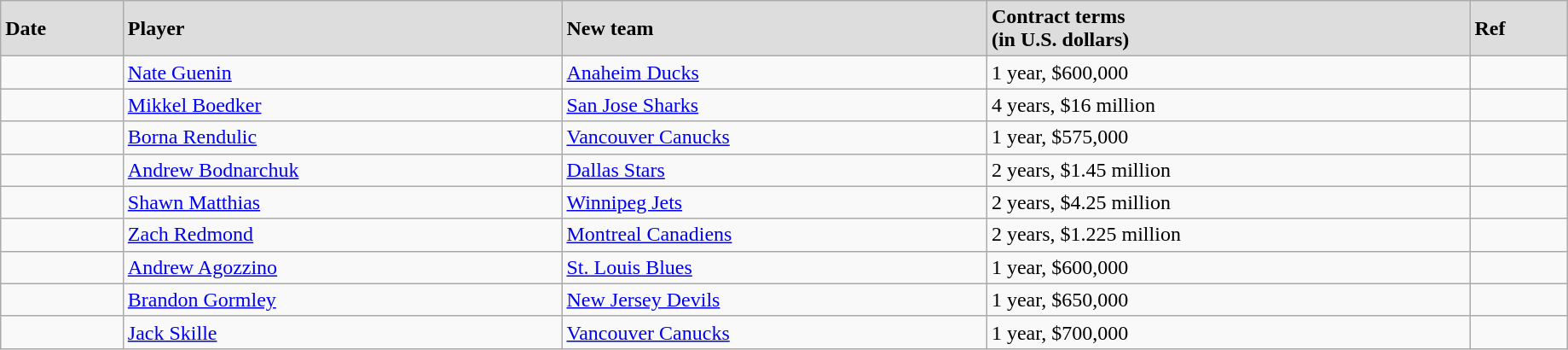<table class="wikitable" width=97%>
<tr style="background:#ddd;">
<td><strong>Date</strong></td>
<td><strong>Player</strong></td>
<td><strong>New team</strong></td>
<td><strong>Contract terms</strong><br><strong>(in U.S. dollars)</strong></td>
<td><strong>Ref</strong></td>
</tr>
<tr>
<td></td>
<td><a href='#'>Nate Guenin</a></td>
<td><a href='#'>Anaheim Ducks</a></td>
<td>1 year, $600,000</td>
<td></td>
</tr>
<tr>
<td></td>
<td><a href='#'>Mikkel Boedker</a></td>
<td><a href='#'>San Jose Sharks</a></td>
<td>4 years, $16 million</td>
<td></td>
</tr>
<tr>
<td></td>
<td><a href='#'>Borna Rendulic</a></td>
<td><a href='#'>Vancouver Canucks</a></td>
<td>1 year, $575,000</td>
<td></td>
</tr>
<tr>
<td></td>
<td><a href='#'>Andrew Bodnarchuk</a></td>
<td><a href='#'>Dallas Stars</a></td>
<td>2 years, $1.45 million</td>
<td></td>
</tr>
<tr>
<td></td>
<td><a href='#'>Shawn Matthias</a></td>
<td><a href='#'>Winnipeg Jets</a></td>
<td>2 years, $4.25 million</td>
<td></td>
</tr>
<tr>
<td></td>
<td><a href='#'>Zach Redmond</a></td>
<td><a href='#'>Montreal Canadiens</a></td>
<td>2 years, $1.225 million</td>
<td></td>
</tr>
<tr>
<td></td>
<td><a href='#'>Andrew Agozzino</a></td>
<td><a href='#'>St. Louis Blues</a></td>
<td>1 year, $600,000</td>
<td></td>
</tr>
<tr>
<td></td>
<td><a href='#'>Brandon Gormley</a></td>
<td><a href='#'>New Jersey Devils</a></td>
<td>1 year, $650,000</td>
<td></td>
</tr>
<tr>
<td></td>
<td><a href='#'>Jack Skille</a></td>
<td><a href='#'>Vancouver Canucks</a></td>
<td>1 year, $700,000</td>
<td></td>
</tr>
</table>
